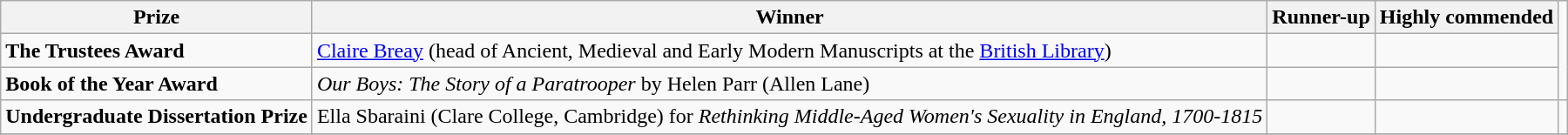<table class="wikitable">
<tr>
<th>Prize</th>
<th>Winner</th>
<th>Runner-up</th>
<th>Highly commended</th>
</tr>
<tr>
<td><strong>The Trustees Award</strong></td>
<td><a href='#'>Claire Breay</a> (head of Ancient, Medieval and Early Modern Manuscripts at the <a href='#'>British Library</a>)</td>
<td></td>
<td></td>
</tr>
<tr>
<td><strong>Book of the Year Award</strong></td>
<td><em>Our Boys: The Story of a Paratrooper</em> by Helen Parr (Allen Lane)</td>
<td></td>
<td></td>
</tr>
<tr>
<td><strong>Undergraduate Dissertation Prize</strong></td>
<td>Ella Sbaraini (Clare College, Cambridge) for <em>Rethinking Middle-Aged Women's Sexuality in England, 1700-1815</em></td>
<td></td>
<td></td>
<td></td>
</tr>
<tr>
</tr>
</table>
